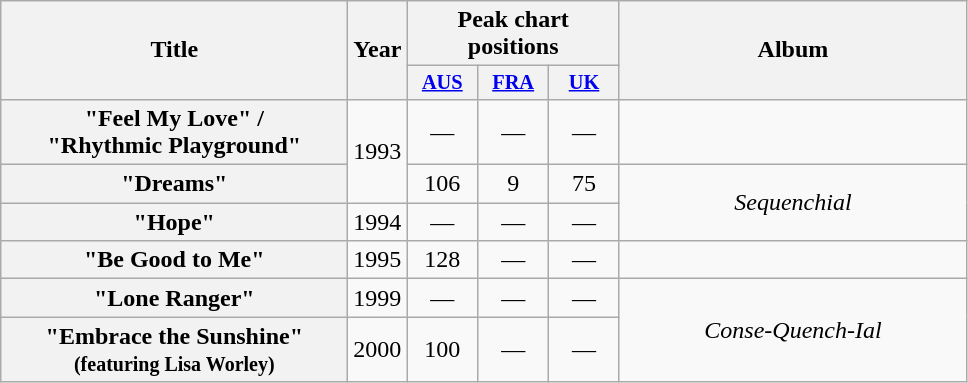<table class="wikitable plainrowheaders" style="text-align:center;">
<tr>
<th scope="col" rowspan="2" style="width:14em;">Title</th>
<th scope="col" rowspan="2" style="width:1em;">Year</th>
<th scope="col" colspan="3">Peak chart positions</th>
<th scope="col" rowspan="2" style="width:14em;">Album</th>
</tr>
<tr>
<th scope="col" style="width:3em;font-size:85%;"><a href='#'>AUS</a><br></th>
<th scope="col" style="width:3em;font-size:85%;"><a href='#'>FRA</a><br></th>
<th scope="col" style="width:3em;font-size:85%;"><a href='#'>UK</a><br></th>
</tr>
<tr>
<th scope="row">"Feel My Love" /<br> "Rhythmic Playground"</th>
<td rowspan="2">1993</td>
<td>—</td>
<td>—</td>
<td>—</td>
<td></td>
</tr>
<tr>
<th scope="row">"Dreams"</th>
<td>106</td>
<td>9</td>
<td>75</td>
<td rowspan="2"><em>Sequenchial</em></td>
</tr>
<tr>
<th scope="row">"Hope"</th>
<td>1994</td>
<td>—</td>
<td>—</td>
<td>—</td>
</tr>
<tr>
<th scope="row">"Be Good to Me"</th>
<td>1995</td>
<td>128</td>
<td>—</td>
<td>—</td>
<td></td>
</tr>
<tr>
<th scope="row">"Lone Ranger"</th>
<td>1999</td>
<td>—</td>
<td>—</td>
<td>—</td>
<td rowspan="2"><em>Conse-Quench-Ial</em></td>
</tr>
<tr>
<th scope="row">"Embrace the Sunshine" <br><small>(featuring Lisa Worley)</small></th>
<td>2000</td>
<td>100</td>
<td>—</td>
<td>—</td>
</tr>
</table>
